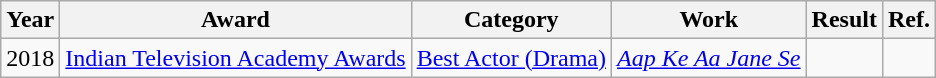<table class="wikitable">
<tr>
<th>Year</th>
<th>Award</th>
<th>Category</th>
<th>Work</th>
<th>Result</th>
<th>Ref.</th>
</tr>
<tr>
<td>2018</td>
<td><a href='#'>Indian Television Academy Awards</a></td>
<td><a href='#'>Best Actor (Drama)</a></td>
<td><em><a href='#'>Aap Ke Aa Jane Se</a></em></td>
<td></td>
<td></td>
</tr>
</table>
